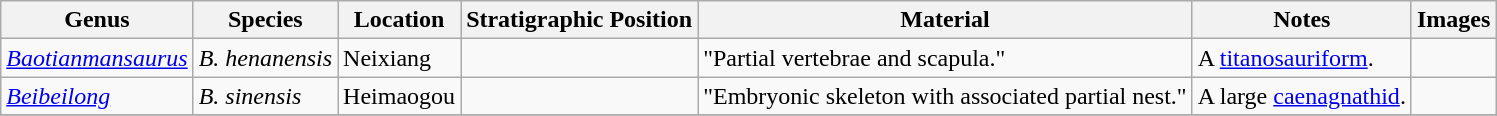<table class="wikitable" align="center">
<tr>
<th>Genus</th>
<th>Species</th>
<th>Location</th>
<th>Stratigraphic Position</th>
<th>Material</th>
<th>Notes</th>
<th>Images</th>
</tr>
<tr>
<td><em><a href='#'>Baotianmansaurus</a></em></td>
<td><em>B. henanensis</em></td>
<td>Neixiang</td>
<td></td>
<td>"Partial vertebrae and scapula."</td>
<td>A <a href='#'>titanosauriform</a>.</td>
<td></td>
</tr>
<tr>
<td><em><a href='#'>Beibeilong</a></em></td>
<td><em>B. sinensis</em></td>
<td>Heimaogou</td>
<td></td>
<td>"Embryonic skeleton with associated partial nest."</td>
<td>A large <a href='#'>caenagnathid</a>.</td>
<td></td>
</tr>
<tr>
</tr>
</table>
